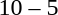<table style="text-align:center">
<tr>
<th width=200></th>
<th width=100></th>
<th width=200></th>
</tr>
<tr>
<td align=right><strong></strong></td>
<td>10 – 5</td>
<td align=left></td>
</tr>
</table>
